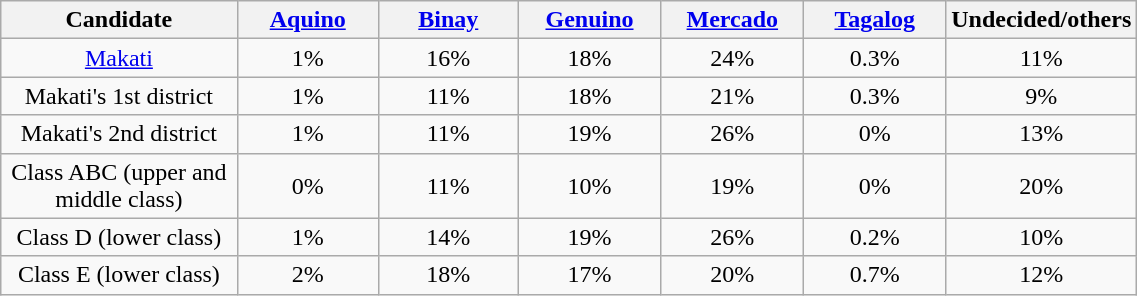<table class=wikitable width=60% style="text-align:center">
<tr>
<th width=22%>Candidate</th>
<th width=13%><a href='#'>Aquino</a></th>
<th width=13%><a href='#'>Binay</a></th>
<th width=13%><a href='#'>Genuino</a></th>
<th width=13%><a href='#'>Mercado</a></th>
<th width=13%><a href='#'>Tagalog</a></th>
<th width=13%>Undecided/others</th>
</tr>
<tr>
<td><a href='#'>Makati</a></td>
<td>1%</td>
<td>16%</td>
<td>18%</td>
<td>24%</td>
<td>0.3%</td>
<td>11%</td>
</tr>
<tr>
<td>Makati's 1st district</td>
<td>1%</td>
<td>11%</td>
<td>18%</td>
<td>21%</td>
<td>0.3%</td>
<td>9%</td>
</tr>
<tr>
<td>Makati's 2nd district</td>
<td>1%</td>
<td>11%</td>
<td>19%</td>
<td>26%</td>
<td>0%</td>
<td>13%</td>
</tr>
<tr>
<td>Class ABC (upper and middle class)</td>
<td>0%</td>
<td>11%</td>
<td>10%</td>
<td>19%</td>
<td>0%</td>
<td>20%</td>
</tr>
<tr>
<td>Class D (lower class)</td>
<td>1%</td>
<td>14%</td>
<td>19%</td>
<td>26%</td>
<td>0.2%</td>
<td>10%</td>
</tr>
<tr>
<td>Class E (lower class)</td>
<td>2%</td>
<td>18%</td>
<td>17%</td>
<td>20%</td>
<td>0.7%</td>
<td>12%</td>
</tr>
</table>
